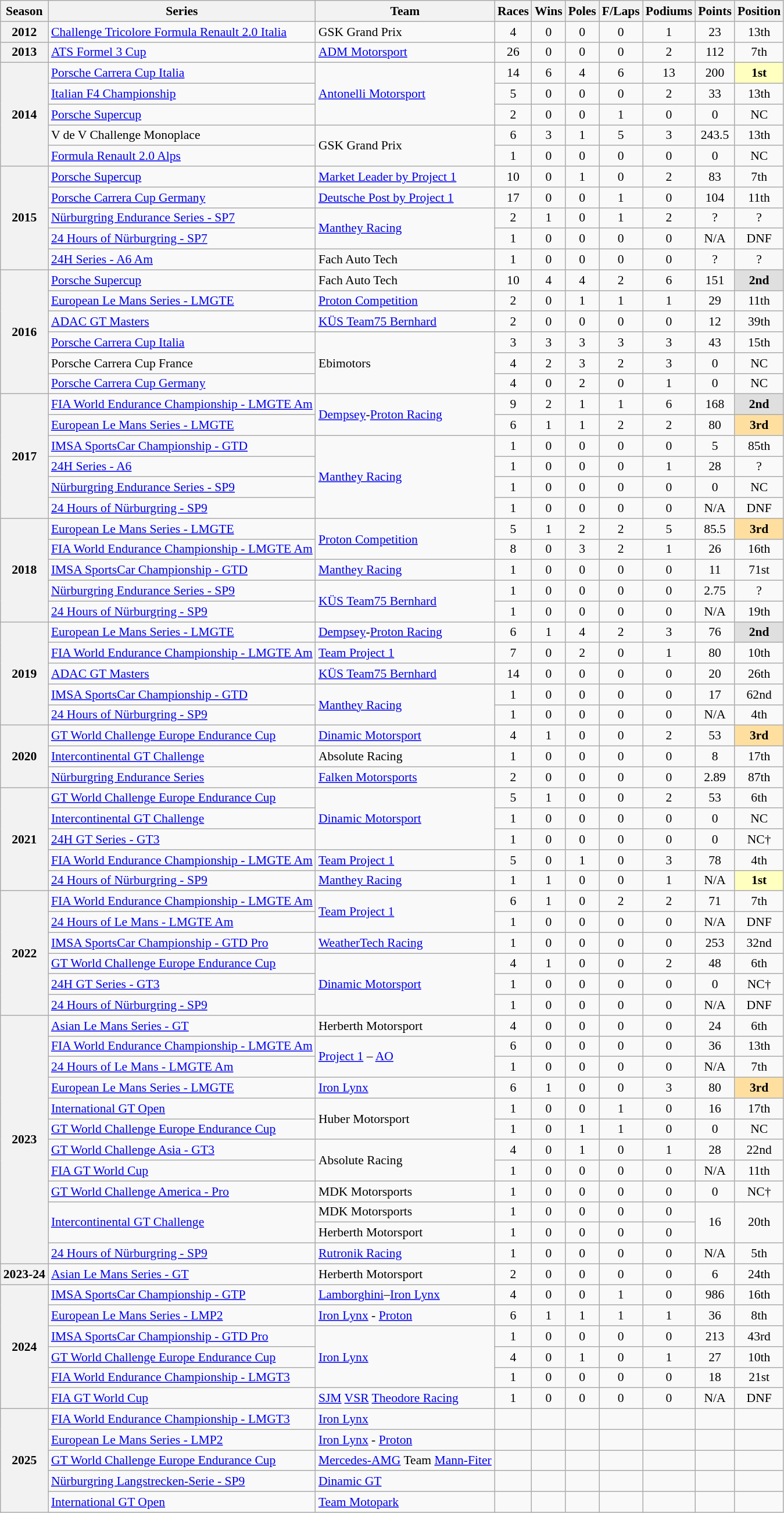<table class="wikitable" style="font-size: 90%; text-align:center">
<tr>
<th>Season</th>
<th>Series</th>
<th>Team</th>
<th>Races</th>
<th>Wins</th>
<th>Poles</th>
<th>F/Laps</th>
<th>Podiums</th>
<th>Points</th>
<th>Position</th>
</tr>
<tr>
<th>2012</th>
<td align=left nowrap><a href='#'>Challenge Tricolore Formula Renault 2.0 Italia</a></td>
<td align=left nowrap>GSK Grand Prix</td>
<td>4</td>
<td>0</td>
<td>0</td>
<td>0</td>
<td>1</td>
<td>23</td>
<td>13th</td>
</tr>
<tr>
<th>2013</th>
<td align=left><a href='#'>ATS Formel 3 Cup</a></td>
<td align=left><a href='#'>ADM Motorsport</a></td>
<td>26</td>
<td>0</td>
<td>0</td>
<td>0</td>
<td>2</td>
<td>112</td>
<td>7th</td>
</tr>
<tr>
<th rowspan=5>2014</th>
<td align=left><a href='#'>Porsche Carrera Cup Italia</a></td>
<td rowspan="3" align="left"><a href='#'>Antonelli Motorsport</a></td>
<td>14</td>
<td>6</td>
<td>4</td>
<td>6</td>
<td>13</td>
<td>200</td>
<td style="background:#FFFFBF;"><strong>1st</strong></td>
</tr>
<tr>
<td align="left"><a href='#'>Italian F4 Championship</a></td>
<td>5</td>
<td>0</td>
<td>0</td>
<td>0</td>
<td>2</td>
<td>33</td>
<td>13th</td>
</tr>
<tr>
<td align=left><a href='#'>Porsche Supercup</a></td>
<td>2</td>
<td>0</td>
<td>0</td>
<td>1</td>
<td>0</td>
<td>0</td>
<td>NC</td>
</tr>
<tr>
<td align="left">V de V Challenge Monoplace</td>
<td rowspan="2" align="left">GSK Grand Prix</td>
<td>6</td>
<td>3</td>
<td>1</td>
<td>5</td>
<td>3</td>
<td>243.5</td>
<td>13th</td>
</tr>
<tr>
<td align="left"><a href='#'>Formula Renault 2.0 Alps</a></td>
<td>1</td>
<td>0</td>
<td>0</td>
<td>0</td>
<td>0</td>
<td>0</td>
<td>NC</td>
</tr>
<tr>
<th rowspan="5">2015</th>
<td align="left"><a href='#'>Porsche Supercup</a></td>
<td align="left"><a href='#'>Market Leader by Project 1</a></td>
<td>10</td>
<td>0</td>
<td>1</td>
<td>0</td>
<td>2</td>
<td>83</td>
<td>7th</td>
</tr>
<tr>
<td align=left><a href='#'>Porsche Carrera Cup Germany</a></td>
<td align=left><a href='#'>Deutsche Post by Project 1</a></td>
<td>17</td>
<td>0</td>
<td>0</td>
<td>1</td>
<td>0</td>
<td>104</td>
<td>11th</td>
</tr>
<tr>
<td align=left><a href='#'>Nürburgring Endurance Series - SP7</a></td>
<td rowspan="2" align="left"><a href='#'>Manthey Racing</a></td>
<td>2</td>
<td>1</td>
<td>0</td>
<td>1</td>
<td>2</td>
<td>?</td>
<td>?</td>
</tr>
<tr>
<td align=left><a href='#'>24 Hours of Nürburgring - SP7</a></td>
<td>1</td>
<td>0</td>
<td>0</td>
<td>0</td>
<td>0</td>
<td>N/A</td>
<td>DNF</td>
</tr>
<tr>
<td align=left><a href='#'>24H Series - A6 Am</a></td>
<td align="left">Fach Auto Tech</td>
<td>1</td>
<td>0</td>
<td>0</td>
<td>0</td>
<td>0</td>
<td>?</td>
<td>?</td>
</tr>
<tr>
<th rowspan=6>2016</th>
<td align=left><a href='#'>Porsche Supercup</a></td>
<td align=left>Fach Auto Tech</td>
<td>10</td>
<td>4</td>
<td>4</td>
<td>2</td>
<td>6</td>
<td>151</td>
<td style="background:#DFDFDF;"><strong>2nd</strong></td>
</tr>
<tr>
<td align=left><a href='#'>European Le Mans Series - LMGTE</a></td>
<td align=left><a href='#'>Proton Competition</a></td>
<td>2</td>
<td>0</td>
<td>1</td>
<td>1</td>
<td>1</td>
<td>29</td>
<td>11th</td>
</tr>
<tr>
<td align=left><a href='#'>ADAC GT Masters</a></td>
<td align=left><a href='#'>KÜS Team75 Bernhard</a></td>
<td>2</td>
<td>0</td>
<td>0</td>
<td>0</td>
<td>0</td>
<td>12</td>
<td>39th</td>
</tr>
<tr>
<td align="left"><a href='#'>Porsche Carrera Cup Italia</a></td>
<td rowspan="3" align="left">Ebimotors</td>
<td>3</td>
<td>3</td>
<td>3</td>
<td>3</td>
<td>3</td>
<td>43</td>
<td>15th</td>
</tr>
<tr>
<td align="left">Porsche Carrera Cup France</td>
<td>4</td>
<td>2</td>
<td>3</td>
<td>2</td>
<td>3</td>
<td>0</td>
<td>NC</td>
</tr>
<tr>
<td align="left"><a href='#'>Porsche Carrera Cup Germany</a></td>
<td>4</td>
<td>0</td>
<td>2</td>
<td>0</td>
<td>1</td>
<td>0</td>
<td>NC</td>
</tr>
<tr>
<th rowspan="6">2017</th>
<td align="left"  nowrap><a href='#'>FIA World Endurance Championship - LMGTE Am</a></td>
<td rowspan="2" align="left"  nowrap><a href='#'>Dempsey</a>-<a href='#'>Proton Racing</a></td>
<td>9</td>
<td>2</td>
<td>1</td>
<td>1</td>
<td>6</td>
<td>168</td>
<td style="background:#DFDFDF;"><strong>2nd</strong></td>
</tr>
<tr>
<td align="left"><a href='#'>European Le Mans Series - LMGTE</a></td>
<td>6</td>
<td>1</td>
<td>1</td>
<td>2</td>
<td>2</td>
<td>80</td>
<td style="background:#FFDF9F;"><strong>3rd</strong></td>
</tr>
<tr>
<td align="left"><a href='#'>IMSA SportsCar Championship - GTD</a></td>
<td rowspan="4" align="left"><a href='#'>Manthey Racing</a></td>
<td>1</td>
<td>0</td>
<td>0</td>
<td>0</td>
<td>0</td>
<td>5</td>
<td>85th</td>
</tr>
<tr>
<td align="left"><a href='#'>24H Series - A6</a></td>
<td>1</td>
<td>0</td>
<td>0</td>
<td>0</td>
<td>1</td>
<td>28</td>
<td>?</td>
</tr>
<tr>
<td align="left"><a href='#'>Nürburgring Endurance Series - SP9</a></td>
<td>1</td>
<td>0</td>
<td>0</td>
<td>0</td>
<td>0</td>
<td>0</td>
<td>NC</td>
</tr>
<tr>
<td align=left><a href='#'>24 Hours of Nürburgring - SP9</a></td>
<td>1</td>
<td>0</td>
<td>0</td>
<td>0</td>
<td>0</td>
<td>N/A</td>
<td>DNF</td>
</tr>
<tr>
<th rowspan="5">2018</th>
<td align="left"><a href='#'>European Le Mans Series - LMGTE</a></td>
<td rowspan="2" align="left"><a href='#'>Proton Competition</a></td>
<td>5</td>
<td>1</td>
<td>2</td>
<td>2</td>
<td>5</td>
<td>85.5</td>
<td style="background:#FFDF9F;"><strong>3rd</strong></td>
</tr>
<tr>
<td align="left"><a href='#'>FIA World Endurance Championship - LMGTE Am</a></td>
<td>8</td>
<td>0</td>
<td>3</td>
<td>2</td>
<td>1</td>
<td>26</td>
<td>16th</td>
</tr>
<tr>
<td align="left"><a href='#'>IMSA SportsCar Championship - GTD</a></td>
<td align="left"><a href='#'>Manthey Racing</a></td>
<td>1</td>
<td>0</td>
<td>0</td>
<td>0</td>
<td>0</td>
<td>11</td>
<td>71st</td>
</tr>
<tr>
<td align="left"><a href='#'>Nürburgring Endurance Series - SP9</a></td>
<td rowspan="2" align="left"><a href='#'>KÜS Team75 Bernhard</a></td>
<td>1</td>
<td>0</td>
<td>0</td>
<td>0</td>
<td>0</td>
<td>2.75</td>
<td>?</td>
</tr>
<tr>
<td align=left><a href='#'>24 Hours of Nürburgring - SP9</a></td>
<td>1</td>
<td>0</td>
<td>0</td>
<td>0</td>
<td>0</td>
<td>N/A</td>
<td>19th</td>
</tr>
<tr>
<th rowspan="5">2019</th>
<td align="left"><a href='#'>European Le Mans Series - LMGTE</a></td>
<td align="left"><a href='#'>Dempsey</a>-<a href='#'>Proton Racing</a></td>
<td>6</td>
<td>1</td>
<td>4</td>
<td>2</td>
<td>3</td>
<td>76</td>
<td style="background:#DFDFDF;"><strong>2nd</strong></td>
</tr>
<tr>
<td align="left"><a href='#'>FIA World Endurance Championship - LMGTE Am</a></td>
<td align="left"><a href='#'>Team Project 1</a></td>
<td>7</td>
<td>0</td>
<td>2</td>
<td>0</td>
<td>1</td>
<td>80</td>
<td>10th</td>
</tr>
<tr>
<td align=left><a href='#'>ADAC GT Masters</a></td>
<td align=left><a href='#'>KÜS Team75 Bernhard</a></td>
<td>14</td>
<td>0</td>
<td>0</td>
<td>0</td>
<td>0</td>
<td>20</td>
<td>26th</td>
</tr>
<tr>
<td align=left><a href='#'>IMSA SportsCar Championship - GTD</a></td>
<td rowspan="2" align="left"><a href='#'>Manthey Racing</a></td>
<td>1</td>
<td>0</td>
<td>0</td>
<td>0</td>
<td>0</td>
<td>17</td>
<td>62nd</td>
</tr>
<tr>
<td align=left><a href='#'>24 Hours of Nürburgring - SP9</a></td>
<td>1</td>
<td>0</td>
<td>0</td>
<td>0</td>
<td>0</td>
<td>N/A</td>
<td>4th</td>
</tr>
<tr>
<th rowspan=3>2020</th>
<td align=left><a href='#'>GT World Challenge Europe Endurance Cup</a></td>
<td align=left><a href='#'>Dinamic Motorsport</a></td>
<td>4</td>
<td>1</td>
<td>0</td>
<td>0</td>
<td>2</td>
<td>53</td>
<td style="background:#FFDF9F;"><strong>3rd</strong></td>
</tr>
<tr>
<td align=left><a href='#'>Intercontinental GT Challenge</a></td>
<td align=left>Absolute Racing</td>
<td>1</td>
<td>0</td>
<td>0</td>
<td>0</td>
<td>0</td>
<td>8</td>
<td>17th</td>
</tr>
<tr>
<td align=left><a href='#'>Nürburgring Endurance Series</a></td>
<td align=left><a href='#'>Falken Motorsports</a></td>
<td>2</td>
<td>0</td>
<td>0</td>
<td>0</td>
<td>0</td>
<td>2.89</td>
<td>87th</td>
</tr>
<tr>
<th rowspan="5">2021</th>
<td align=left><a href='#'>GT World Challenge Europe Endurance Cup</a></td>
<td rowspan="3" align="left"><a href='#'>Dinamic Motorsport</a></td>
<td>5</td>
<td>1</td>
<td>0</td>
<td>0</td>
<td>2</td>
<td>53</td>
<td>6th</td>
</tr>
<tr>
<td align=left><a href='#'>Intercontinental GT Challenge</a></td>
<td>1</td>
<td>0</td>
<td>0</td>
<td>0</td>
<td>0</td>
<td>0</td>
<td>NC</td>
</tr>
<tr>
<td align=left><a href='#'>24H GT Series - GT3</a></td>
<td>1</td>
<td>0</td>
<td>0</td>
<td>0</td>
<td>0</td>
<td>0</td>
<td>NC†</td>
</tr>
<tr>
<td align="left"><a href='#'>FIA World Endurance Championship - LMGTE Am</a></td>
<td align="left"><a href='#'>Team Project 1</a></td>
<td>5</td>
<td>0</td>
<td>1</td>
<td>0</td>
<td>3</td>
<td>78</td>
<td>4th</td>
</tr>
<tr>
<td align=left><a href='#'>24 Hours of Nürburgring - SP9</a></td>
<td align=left><a href='#'>Manthey Racing</a></td>
<td>1</td>
<td>1</td>
<td>0</td>
<td>0</td>
<td>1</td>
<td>N/A</td>
<td style="background:#FFFFBF;"><strong>1st</strong></td>
</tr>
<tr>
<th rowspan="6">2022</th>
<td align="left"><a href='#'>FIA World Endurance Championship - LMGTE Am</a></td>
<td rowspan="2" align="left"><a href='#'>Team Project 1</a></td>
<td>6</td>
<td>1</td>
<td>0</td>
<td>2</td>
<td>2</td>
<td>71</td>
<td>7th</td>
</tr>
<tr>
<td align=left><a href='#'>24 Hours of Le Mans - LMGTE Am</a></td>
<td>1</td>
<td>0</td>
<td>0</td>
<td>0</td>
<td>0</td>
<td>N/A</td>
<td>DNF</td>
</tr>
<tr>
<td align=left><a href='#'>IMSA SportsCar Championship - GTD Pro</a></td>
<td align=left><a href='#'>WeatherTech Racing</a></td>
<td>1</td>
<td>0</td>
<td>0</td>
<td>0</td>
<td>0</td>
<td>253</td>
<td>32nd</td>
</tr>
<tr>
<td align=left><a href='#'>GT World Challenge Europe Endurance Cup</a></td>
<td rowspan="3" align="left"><a href='#'>Dinamic Motorsport</a></td>
<td>4</td>
<td>1</td>
<td>0</td>
<td>0</td>
<td>2</td>
<td>48</td>
<td>6th</td>
</tr>
<tr>
<td align=left><a href='#'>24H GT Series - GT3</a></td>
<td>1</td>
<td>0</td>
<td>0</td>
<td>0</td>
<td>0</td>
<td>0</td>
<td>NC†</td>
</tr>
<tr>
<td align=left><a href='#'>24 Hours of Nürburgring - SP9</a></td>
<td>1</td>
<td>0</td>
<td>0</td>
<td>0</td>
<td>0</td>
<td>N/A</td>
<td>DNF</td>
</tr>
<tr>
<th rowspan="12">2023</th>
<td align=left><a href='#'>Asian Le Mans Series - GT</a></td>
<td align=left>Herberth Motorsport</td>
<td>4</td>
<td>0</td>
<td>0</td>
<td>0</td>
<td>0</td>
<td>24</td>
<td>6th</td>
</tr>
<tr>
<td align=left><a href='#'>FIA World Endurance Championship - LMGTE Am</a></td>
<td rowspan="2" align="left"><a href='#'>Project 1</a> – <a href='#'>AO</a></td>
<td>6</td>
<td>0</td>
<td>0</td>
<td>0</td>
<td>0</td>
<td>36</td>
<td>13th</td>
</tr>
<tr>
<td align=left><a href='#'>24 Hours of Le Mans - LMGTE Am</a></td>
<td>1</td>
<td>0</td>
<td>0</td>
<td>0</td>
<td>0</td>
<td>N/A</td>
<td>7th</td>
</tr>
<tr>
<td align=left><a href='#'>European Le Mans Series - LMGTE</a></td>
<td align=left><a href='#'>Iron Lynx</a></td>
<td>6</td>
<td>1</td>
<td>0</td>
<td>0</td>
<td>3</td>
<td>80</td>
<td style="background:#FFDF9F;"><strong>3rd</strong></td>
</tr>
<tr>
<td align=left><a href='#'>International GT Open</a></td>
<td rowspan="2" align="left">Huber Motorsport</td>
<td>1</td>
<td>0</td>
<td>0</td>
<td>1</td>
<td>0</td>
<td>16</td>
<td>17th</td>
</tr>
<tr>
<td align=left><a href='#'>GT World Challenge Europe Endurance Cup</a></td>
<td>1</td>
<td>0</td>
<td>1</td>
<td>1</td>
<td>0</td>
<td>0</td>
<td>NC</td>
</tr>
<tr>
<td align=left><a href='#'>GT World Challenge Asia - GT3</a></td>
<td rowspan="2" align="left">Absolute Racing</td>
<td>4</td>
<td>0</td>
<td>1</td>
<td>0</td>
<td>1</td>
<td>28</td>
<td>22nd</td>
</tr>
<tr>
<td align=left><a href='#'>FIA GT World Cup</a></td>
<td>1</td>
<td>0</td>
<td>0</td>
<td>0</td>
<td>0</td>
<td>N/A</td>
<td>11th</td>
</tr>
<tr>
<td align="left"><a href='#'>GT World Challenge America - Pro</a></td>
<td align="left">MDK Motorsports</td>
<td>1</td>
<td>0</td>
<td>0</td>
<td>0</td>
<td>0</td>
<td>0</td>
<td>NC†</td>
</tr>
<tr>
<td rowspan="2" align="left"><a href='#'>Intercontinental GT Challenge</a></td>
<td align=left>MDK Motorsports</td>
<td>1</td>
<td>0</td>
<td>0</td>
<td>0</td>
<td>0</td>
<td rowspan="2">16</td>
<td rowspan="2">20th</td>
</tr>
<tr>
<td align=left>Herberth Motorsport</td>
<td>1</td>
<td>0</td>
<td>0</td>
<td>0</td>
<td>0</td>
</tr>
<tr>
<td align=left><a href='#'>24 Hours of Nürburgring - SP9</a></td>
<td align=left><a href='#'>Rutronik Racing</a></td>
<td>1</td>
<td>0</td>
<td>0</td>
<td>0</td>
<td>0</td>
<td>N/A</td>
<td>5th</td>
</tr>
<tr>
<th>2023-24</th>
<td align=left><a href='#'>Asian Le Mans Series - GT</a></td>
<td align=left>Herberth Motorsport</td>
<td>2</td>
<td>0</td>
<td>0</td>
<td>0</td>
<td>0</td>
<td>6</td>
<td>24th</td>
</tr>
<tr>
<th rowspan="6">2024</th>
<td align=left><a href='#'>IMSA SportsCar Championship - GTP</a></td>
<td align=left><a href='#'>Lamborghini</a>–<a href='#'>Iron Lynx</a></td>
<td>4</td>
<td>0</td>
<td>0</td>
<td>1</td>
<td>0</td>
<td>986</td>
<td>16th</td>
</tr>
<tr>
<td align=left><a href='#'>European Le Mans Series - LMP2</a></td>
<td align=left><a href='#'>Iron Lynx</a> - <a href='#'>Proton</a></td>
<td>6</td>
<td>1</td>
<td>1</td>
<td>1</td>
<td>1</td>
<td>36</td>
<td>8th</td>
</tr>
<tr>
<td align=left><a href='#'>IMSA SportsCar Championship - GTD Pro</a></td>
<td rowspan="3" align="left"><a href='#'>Iron Lynx</a></td>
<td>1</td>
<td>0</td>
<td>0</td>
<td>0</td>
<td>0</td>
<td>213</td>
<td>43rd</td>
</tr>
<tr>
<td align=left><a href='#'>GT World Challenge Europe Endurance Cup</a></td>
<td>4</td>
<td>0</td>
<td>1</td>
<td>0</td>
<td>1</td>
<td>27</td>
<td>10th</td>
</tr>
<tr>
<td align=left><a href='#'>FIA World Endurance Championship - LMGT3</a></td>
<td>1</td>
<td>0</td>
<td>0</td>
<td>0</td>
<td>0</td>
<td>18</td>
<td>21st</td>
</tr>
<tr>
<td align=left><a href='#'>FIA GT World Cup</a></td>
<td align=left><a href='#'>SJM</a> <a href='#'>VSR</a> <a href='#'>Theodore Racing</a></td>
<td>1</td>
<td>0</td>
<td>0</td>
<td>0</td>
<td>0</td>
<td>N/A</td>
<td>DNF</td>
</tr>
<tr>
<th rowspan="5">2025</th>
<td align=left><a href='#'>FIA World Endurance Championship - LMGT3</a></td>
<td align=left><a href='#'>Iron Lynx</a></td>
<td></td>
<td></td>
<td></td>
<td></td>
<td></td>
<td></td>
<td></td>
</tr>
<tr>
<td align=left><a href='#'>European Le Mans Series - LMP2</a></td>
<td align=left><a href='#'>Iron Lynx</a> - <a href='#'>Proton</a></td>
<td></td>
<td></td>
<td></td>
<td></td>
<td></td>
<td></td>
<td></td>
</tr>
<tr>
<td align=left><a href='#'>GT World Challenge Europe Endurance Cup</a></td>
<td align=left><a href='#'>Mercedes-AMG</a> Team <a href='#'>Mann-Fiter</a></td>
<td></td>
<td></td>
<td></td>
<td></td>
<td></td>
<td></td>
<td></td>
</tr>
<tr>
<td align=left><a href='#'>Nürburgring Langstrecken-Serie - SP9</a></td>
<td align=left><a href='#'>Dinamic GT</a></td>
<td></td>
<td></td>
<td></td>
<td></td>
<td></td>
<td></td>
<td></td>
</tr>
<tr>
<td align=left><a href='#'>International GT Open</a></td>
<td align=left><a href='#'>Team Motopark</a></td>
<td></td>
<td></td>
<td></td>
<td></td>
<td></td>
<td></td>
<td></td>
</tr>
</table>
